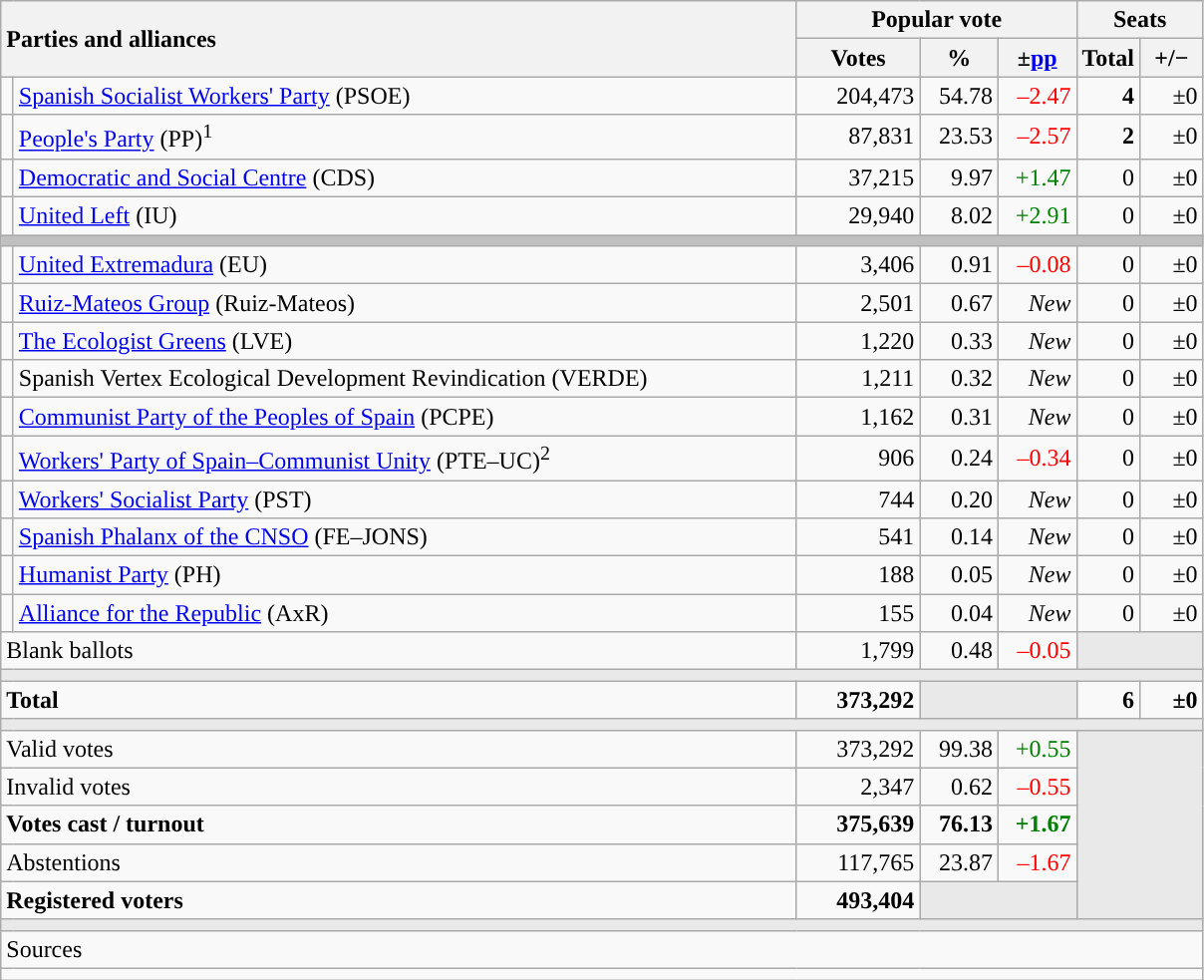<table class="wikitable" style="text-align:right;">
<tr>
<th style="text-align:left;" rowspan="2" colspan="2" width="525">Parties and alliances</th>
<th colspan="3">Popular vote</th>
<th colspan="2">Seats</th>
</tr>
<tr>
<th width="75">Votes</th>
<th width="45">%</th>
<th width="45">±<a href='#'>pp</a></th>
<th width="35">Total</th>
<th width="35">+/−</th>
</tr>
<tr>
<td width="1" style="color:inherit;background:"></td>
<td align="left"><a href='#'>Spanish Socialist Workers' Party</a> (PSOE)</td>
<td>204,473</td>
<td>54.78</td>
<td style="color:red;">–2.47</td>
<td><strong>4</strong></td>
<td>±0</td>
</tr>
<tr>
<td style="color:inherit;background:"></td>
<td align="left"><a href='#'>People's Party</a> (PP)<sup>1</sup></td>
<td>87,831</td>
<td>23.53</td>
<td style="color:red;">–2.57</td>
<td><strong>2</strong></td>
<td>±0</td>
</tr>
<tr>
<td style="color:inherit;background:"></td>
<td align="left"><a href='#'>Democratic and Social Centre</a> (CDS)</td>
<td>37,215</td>
<td>9.97</td>
<td style="color:green;">+1.47</td>
<td>0</td>
<td>±0</td>
</tr>
<tr>
<td style="color:inherit;background:"></td>
<td align="left"><a href='#'>United Left</a> (IU)</td>
<td>29,940</td>
<td>8.02</td>
<td style="color:green;">+2.91</td>
<td>0</td>
<td>±0</td>
</tr>
<tr>
<td colspan="7" bgcolor="#C0C0C0"></td>
</tr>
<tr>
<td style="color:inherit;background:"></td>
<td align="left"><a href='#'>United Extremadura</a> (EU)</td>
<td>3,406</td>
<td>0.91</td>
<td style="color:red;">–0.08</td>
<td>0</td>
<td>±0</td>
</tr>
<tr>
<td style="color:inherit;background:"></td>
<td align="left"><a href='#'>Ruiz-Mateos Group</a> (Ruiz-Mateos)</td>
<td>2,501</td>
<td>0.67</td>
<td><em>New</em></td>
<td>0</td>
<td>±0</td>
</tr>
<tr>
<td style="color:inherit;background:"></td>
<td align="left"><a href='#'>The Ecologist Greens</a> (LVE)</td>
<td>1,220</td>
<td>0.33</td>
<td><em>New</em></td>
<td>0</td>
<td>±0</td>
</tr>
<tr>
<td style="color:inherit;background:"></td>
<td align="left">Spanish Vertex Ecological Development Revindication (VERDE)</td>
<td>1,211</td>
<td>0.32</td>
<td><em>New</em></td>
<td>0</td>
<td>±0</td>
</tr>
<tr>
<td style="color:inherit;background:"></td>
<td align="left"><a href='#'>Communist Party of the Peoples of Spain</a> (PCPE)</td>
<td>1,162</td>
<td>0.31</td>
<td><em>New</em></td>
<td>0</td>
<td>±0</td>
</tr>
<tr>
<td style="color:inherit;background:"></td>
<td align="left"><a href='#'>Workers' Party of Spain–Communist Unity</a> (PTE–UC)<sup>2</sup></td>
<td>906</td>
<td>0.24</td>
<td style="color:red;">–0.34</td>
<td>0</td>
<td>±0</td>
</tr>
<tr>
<td style="color:inherit;background:"></td>
<td align="left"><a href='#'>Workers' Socialist Party</a> (PST)</td>
<td>744</td>
<td>0.20</td>
<td><em>New</em></td>
<td>0</td>
<td>±0</td>
</tr>
<tr>
<td style="color:inherit;background:"></td>
<td align="left"><a href='#'>Spanish Phalanx of the CNSO</a> (FE–JONS)</td>
<td>541</td>
<td>0.14</td>
<td><em>New</em></td>
<td>0</td>
<td>±0</td>
</tr>
<tr>
<td style="color:inherit;background:"></td>
<td align="left"><a href='#'>Humanist Party</a> (PH)</td>
<td>188</td>
<td>0.05</td>
<td><em>New</em></td>
<td>0</td>
<td>±0</td>
</tr>
<tr>
<td style="color:inherit;background:"></td>
<td align="left"><a href='#'>Alliance for the Republic</a> (AxR)</td>
<td>155</td>
<td>0.04</td>
<td><em>New</em></td>
<td>0</td>
<td>±0</td>
</tr>
<tr>
<td align="left" colspan="2">Blank ballots</td>
<td>1,799</td>
<td>0.48</td>
<td style="color:red;">–0.05</td>
<td bgcolor="#E9E9E9" colspan="2"></td>
</tr>
<tr>
<td colspan="7" bgcolor="#E9E9E9"></td>
</tr>
<tr style="font-weight:bold;">
<td align="left" colspan="2">Total</td>
<td>373,292</td>
<td bgcolor="#E9E9E9" colspan="2"></td>
<td>6</td>
<td>±0</td>
</tr>
<tr>
<td colspan="7" bgcolor="#E9E9E9"></td>
</tr>
<tr>
<td align="left" colspan="2">Valid votes</td>
<td>373,292</td>
<td>99.38</td>
<td style="color:green;">+0.55</td>
<td bgcolor="#E9E9E9" colspan="2" rowspan="5"></td>
</tr>
<tr>
<td align="left" colspan="2">Invalid votes</td>
<td>2,347</td>
<td>0.62</td>
<td style="color:red;">–0.55</td>
</tr>
<tr style="font-weight:bold;">
<td align="left" colspan="2">Votes cast / turnout</td>
<td>375,639</td>
<td>76.13</td>
<td style="color:green;">+1.67</td>
</tr>
<tr>
<td align="left" colspan="2">Abstentions</td>
<td>117,765</td>
<td>23.87</td>
<td style="color:red;">–1.67</td>
</tr>
<tr style="font-weight:bold;">
<td align="left" colspan="2">Registered voters</td>
<td>493,404</td>
<td bgcolor="#E9E9E9" colspan="2"></td>
</tr>
<tr>
<td colspan="7" bgcolor="#E9E9E9"></td>
</tr>
<tr>
<td align="left" colspan="7">Sources</td>
</tr>
<tr>
<td colspan="7" style="text-align:left; max-width:790px;"></td>
</tr>
</table>
